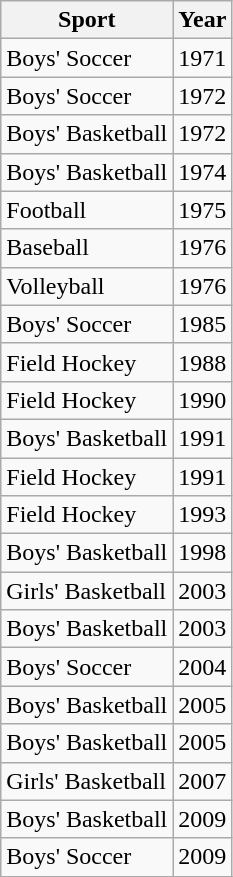<table class="wikitable mw-collapsible mw-collapsed">
<tr>
<th>Sport</th>
<th>Year</th>
</tr>
<tr>
<td>Boys' Soccer</td>
<td>1971</td>
</tr>
<tr>
<td>Boys' Soccer</td>
<td>1972</td>
</tr>
<tr>
<td>Boys' Basketball</td>
<td>1972</td>
</tr>
<tr>
<td>Boys' Basketball</td>
<td>1974</td>
</tr>
<tr>
<td>Football</td>
<td>1975</td>
</tr>
<tr>
<td>Baseball</td>
<td>1976</td>
</tr>
<tr>
<td>Volleyball</td>
<td>1976</td>
</tr>
<tr>
<td>Boys' Soccer</td>
<td>1985</td>
</tr>
<tr>
<td>Field Hockey</td>
<td>1988</td>
</tr>
<tr>
<td>Field Hockey</td>
<td>1990</td>
</tr>
<tr>
<td>Boys' Basketball</td>
<td>1991</td>
</tr>
<tr>
<td>Field Hockey</td>
<td>1991</td>
</tr>
<tr>
<td>Field Hockey</td>
<td>1993</td>
</tr>
<tr>
<td>Boys' Basketball</td>
<td>1998</td>
</tr>
<tr>
<td>Girls' Basketball</td>
<td>2003</td>
</tr>
<tr>
<td>Boys' Basketball</td>
<td>2003</td>
</tr>
<tr>
<td>Boys' Soccer</td>
<td>2004</td>
</tr>
<tr>
<td>Boys' Basketball</td>
<td>2005</td>
</tr>
<tr>
<td>Boys' Basketball</td>
<td>2005</td>
</tr>
<tr>
<td>Girls' Basketball</td>
<td>2007</td>
</tr>
<tr>
<td>Boys' Basketball</td>
<td>2009</td>
</tr>
<tr>
<td>Boys' Soccer</td>
<td>2009</td>
</tr>
<tr>
</tr>
</table>
